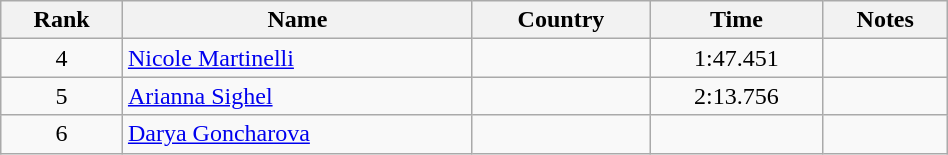<table class="wikitable sortable" style="text-align:center" width=50%>
<tr>
<th>Rank</th>
<th>Name</th>
<th>Country</th>
<th>Time</th>
<th>Notes</th>
</tr>
<tr>
<td>4</td>
<td align=left><a href='#'>Nicole Martinelli</a></td>
<td align=left></td>
<td>1:47.451</td>
<td></td>
</tr>
<tr>
<td>5</td>
<td align=left><a href='#'>Arianna Sighel</a></td>
<td align=left></td>
<td>2:13.756</td>
<td></td>
</tr>
<tr>
<td>6</td>
<td align=left><a href='#'>Darya Goncharova</a></td>
<td align=left></td>
<td></td>
<td></td>
</tr>
</table>
